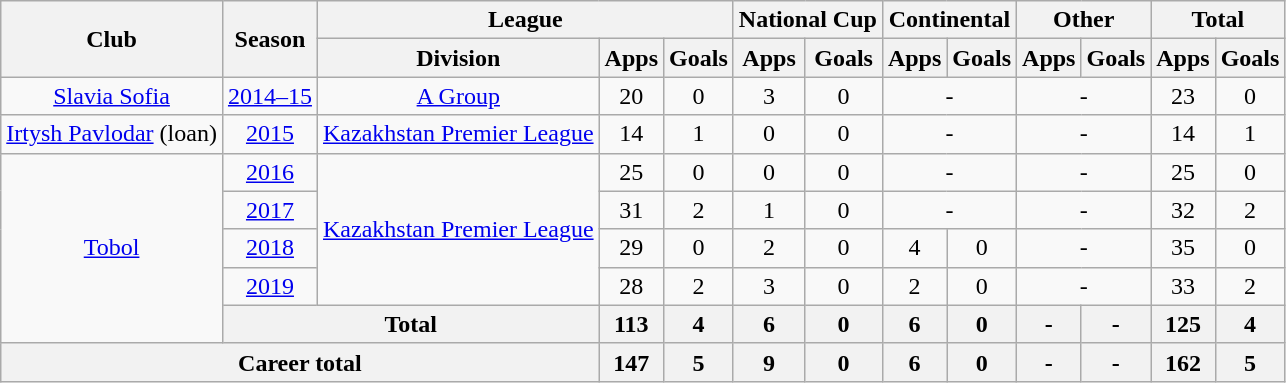<table class="wikitable" style="text-align: center;">
<tr>
<th rowspan="2">Club</th>
<th rowspan="2">Season</th>
<th colspan="3">League</th>
<th colspan="2">National Cup</th>
<th colspan="2">Continental</th>
<th colspan="2">Other</th>
<th colspan="2">Total</th>
</tr>
<tr>
<th>Division</th>
<th>Apps</th>
<th>Goals</th>
<th>Apps</th>
<th>Goals</th>
<th>Apps</th>
<th>Goals</th>
<th>Apps</th>
<th>Goals</th>
<th>Apps</th>
<th>Goals</th>
</tr>
<tr>
<td><a href='#'>Slavia Sofia</a></td>
<td><a href='#'>2014–15</a></td>
<td><a href='#'>A Group</a></td>
<td>20</td>
<td>0</td>
<td>3</td>
<td>0</td>
<td colspan="2">-</td>
<td colspan="2">-</td>
<td>23</td>
<td>0</td>
</tr>
<tr>
<td><a href='#'>Irtysh Pavlodar</a> (loan)</td>
<td><a href='#'>2015</a></td>
<td><a href='#'>Kazakhstan Premier League</a></td>
<td>14</td>
<td>1</td>
<td>0</td>
<td>0</td>
<td colspan="2">-</td>
<td colspan="2">-</td>
<td>14</td>
<td>1</td>
</tr>
<tr>
<td rowspan="5"><a href='#'>Tobol</a></td>
<td><a href='#'>2016</a></td>
<td rowspan="4"><a href='#'>Kazakhstan Premier League</a></td>
<td>25</td>
<td>0</td>
<td>0</td>
<td>0</td>
<td colspan="2">-</td>
<td colspan="2">-</td>
<td>25</td>
<td>0</td>
</tr>
<tr>
<td><a href='#'>2017</a></td>
<td>31</td>
<td>2</td>
<td>1</td>
<td>0</td>
<td colspan="2">-</td>
<td colspan="2">-</td>
<td>32</td>
<td>2</td>
</tr>
<tr>
<td><a href='#'>2018</a></td>
<td>29</td>
<td>0</td>
<td>2</td>
<td>0</td>
<td>4</td>
<td>0</td>
<td colspan="2">-</td>
<td>35</td>
<td>0</td>
</tr>
<tr>
<td><a href='#'>2019</a></td>
<td>28</td>
<td>2</td>
<td>3</td>
<td>0</td>
<td>2</td>
<td>0</td>
<td colspan="2">-</td>
<td>33</td>
<td>2</td>
</tr>
<tr>
<th colspan="2">Total</th>
<th>113</th>
<th>4</th>
<th>6</th>
<th>0</th>
<th>6</th>
<th>0</th>
<th>-</th>
<th>-</th>
<th>125</th>
<th>4</th>
</tr>
<tr>
<th colspan="3">Career total</th>
<th>147</th>
<th>5</th>
<th>9</th>
<th>0</th>
<th>6</th>
<th>0</th>
<th>-</th>
<th>-</th>
<th>162</th>
<th>5</th>
</tr>
</table>
